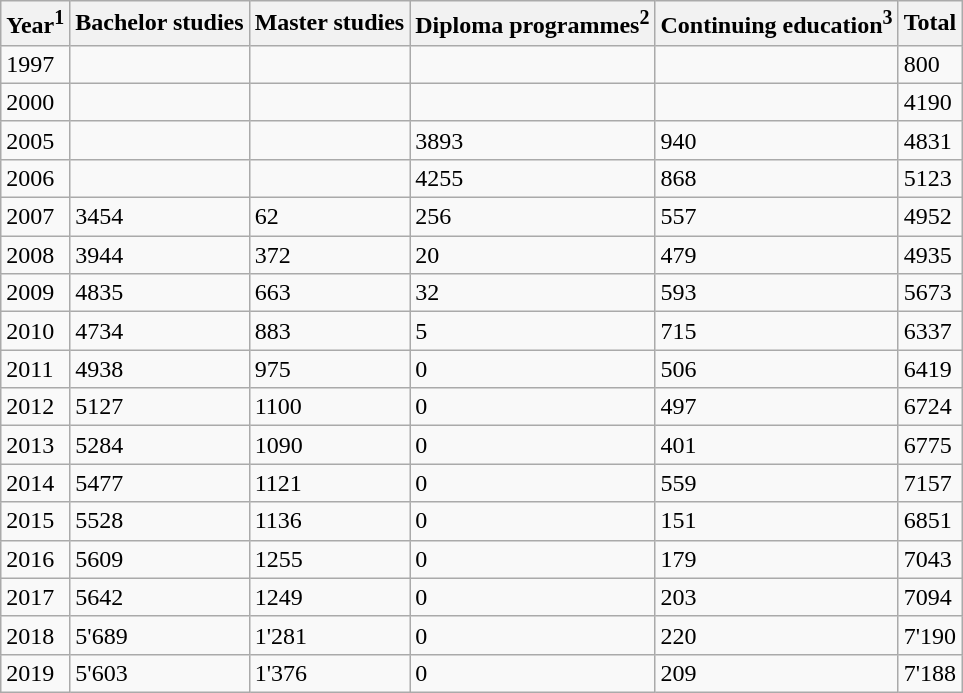<table class="wikitable">
<tr>
<th>Year<sup>1</sup></th>
<th>Bachelor studies</th>
<th>Master studies</th>
<th>Diploma programmes<sup>2</sup></th>
<th>Continuing education<sup>3</sup></th>
<th>Total</th>
</tr>
<tr>
<td>1997</td>
<td></td>
<td></td>
<td></td>
<td></td>
<td>800</td>
</tr>
<tr>
<td>2000</td>
<td></td>
<td></td>
<td></td>
<td></td>
<td>4190</td>
</tr>
<tr>
<td>2005</td>
<td></td>
<td></td>
<td>3893</td>
<td>940</td>
<td>4831</td>
</tr>
<tr>
<td>2006</td>
<td></td>
<td></td>
<td>4255</td>
<td>868</td>
<td>5123</td>
</tr>
<tr>
<td>2007</td>
<td>3454</td>
<td>62</td>
<td>256</td>
<td>557</td>
<td>4952</td>
</tr>
<tr>
<td>2008</td>
<td>3944</td>
<td>372</td>
<td>20</td>
<td>479</td>
<td>4935</td>
</tr>
<tr>
<td>2009</td>
<td>4835</td>
<td>663</td>
<td>32</td>
<td>593</td>
<td>5673</td>
</tr>
<tr>
<td>2010</td>
<td>4734</td>
<td>883</td>
<td>5</td>
<td>715</td>
<td>6337</td>
</tr>
<tr>
<td>2011</td>
<td>4938</td>
<td>975</td>
<td>0</td>
<td>506</td>
<td>6419</td>
</tr>
<tr>
<td>2012</td>
<td>5127</td>
<td>1100</td>
<td>0</td>
<td>497</td>
<td>6724</td>
</tr>
<tr>
<td>2013</td>
<td>5284</td>
<td>1090</td>
<td>0</td>
<td>401</td>
<td>6775</td>
</tr>
<tr>
<td>2014</td>
<td>5477</td>
<td>1121</td>
<td>0</td>
<td>559</td>
<td>7157</td>
</tr>
<tr>
<td>2015</td>
<td>5528</td>
<td>1136</td>
<td>0</td>
<td>151</td>
<td>6851</td>
</tr>
<tr>
<td>2016</td>
<td>5609</td>
<td>1255</td>
<td>0</td>
<td>179</td>
<td>7043</td>
</tr>
<tr>
<td>2017</td>
<td>5642</td>
<td>1249</td>
<td>0</td>
<td>203</td>
<td>7094</td>
</tr>
<tr>
<td>2018</td>
<td>5'689</td>
<td>1'281</td>
<td>0</td>
<td>220</td>
<td>7'190</td>
</tr>
<tr>
<td>2019</td>
<td>5'603</td>
<td>1'376</td>
<td>0</td>
<td>209</td>
<td>7'188</td>
</tr>
</table>
